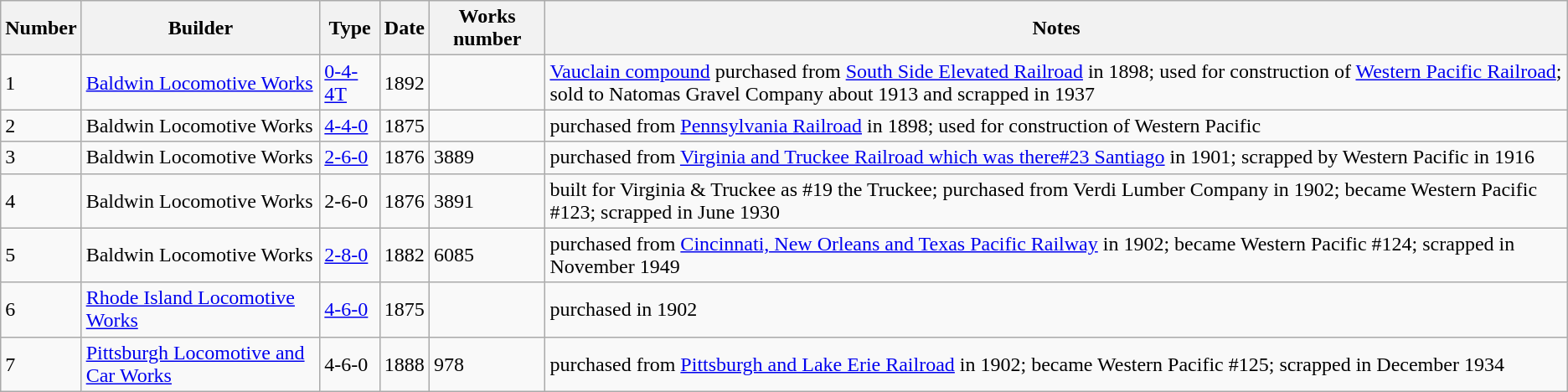<table class="wikitable">
<tr>
<th>Number</th>
<th>Builder</th>
<th>Type</th>
<th>Date</th>
<th>Works number</th>
<th>Notes</th>
</tr>
<tr>
<td>1</td>
<td><a href='#'>Baldwin Locomotive Works</a></td>
<td><a href='#'>0-4-4T</a></td>
<td>1892</td>
<td></td>
<td><a href='#'>Vauclain compound</a> purchased from <a href='#'>South Side Elevated Railroad</a> in 1898; used for construction of <a href='#'>Western Pacific Railroad</a>; sold to Natomas Gravel Company about 1913 and scrapped in 1937</td>
</tr>
<tr>
<td>2</td>
<td>Baldwin Locomotive Works</td>
<td><a href='#'>4-4-0</a></td>
<td>1875</td>
<td></td>
<td>purchased from <a href='#'>Pennsylvania Railroad</a> in 1898; used for construction of Western Pacific</td>
</tr>
<tr>
<td>3</td>
<td>Baldwin Locomotive Works</td>
<td><a href='#'>2-6-0</a></td>
<td>1876</td>
<td>3889</td>
<td>purchased from <a href='#'>Virginia and Truckee Railroad which was there#23 Santiago</a> in 1901; scrapped by Western Pacific in 1916</td>
</tr>
<tr>
<td>4</td>
<td>Baldwin Locomotive Works</td>
<td>2-6-0</td>
<td>1876</td>
<td>3891</td>
<td>built for Virginia & Truckee as #19 the Truckee; purchased from Verdi Lumber Company in 1902; became Western Pacific #123; scrapped in June 1930</td>
</tr>
<tr>
<td>5</td>
<td>Baldwin Locomotive Works</td>
<td><a href='#'>2-8-0</a></td>
<td>1882</td>
<td>6085</td>
<td>purchased from <a href='#'>Cincinnati, New Orleans and Texas Pacific Railway</a> in 1902; became Western Pacific #124; scrapped in November 1949</td>
</tr>
<tr>
<td>6</td>
<td><a href='#'>Rhode Island Locomotive Works</a></td>
<td><a href='#'>4-6-0</a></td>
<td>1875</td>
<td></td>
<td>purchased in 1902</td>
</tr>
<tr>
<td>7</td>
<td><a href='#'>Pittsburgh Locomotive and Car Works</a></td>
<td>4-6-0</td>
<td>1888</td>
<td>978</td>
<td>purchased from <a href='#'>Pittsburgh and Lake Erie Railroad</a> in 1902; became Western Pacific #125; scrapped in December 1934</td>
</tr>
</table>
